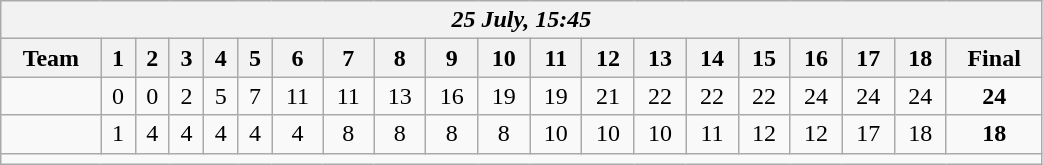<table class=wikitable style="text-align:center; width: 55%">
<tr>
<th colspan=20><em>25 July, 15:45</em></th>
</tr>
<tr>
<th>Team</th>
<th>1</th>
<th>2</th>
<th>3</th>
<th>4</th>
<th>5</th>
<th>6</th>
<th>7</th>
<th>8</th>
<th>9</th>
<th>10</th>
<th>11</th>
<th>12</th>
<th>13</th>
<th>14</th>
<th>15</th>
<th>16</th>
<th>17</th>
<th>18</th>
<th>Final</th>
</tr>
<tr>
<td align=left><strong></strong></td>
<td>0</td>
<td>0</td>
<td>2</td>
<td>5</td>
<td>7</td>
<td>11</td>
<td>11</td>
<td>13</td>
<td>16</td>
<td>19</td>
<td>19</td>
<td>21</td>
<td>22</td>
<td>22</td>
<td>22</td>
<td>24</td>
<td>24</td>
<td>24</td>
<td><strong>24</strong></td>
</tr>
<tr>
<td align=left></td>
<td>1</td>
<td>4</td>
<td>4</td>
<td>4</td>
<td>4</td>
<td>4</td>
<td>8</td>
<td>8</td>
<td>8</td>
<td>8</td>
<td>10</td>
<td>10</td>
<td>10</td>
<td>11</td>
<td>12</td>
<td>12</td>
<td>17</td>
<td>18</td>
<td><strong>18</strong></td>
</tr>
<tr>
<td colspan=20></td>
</tr>
</table>
